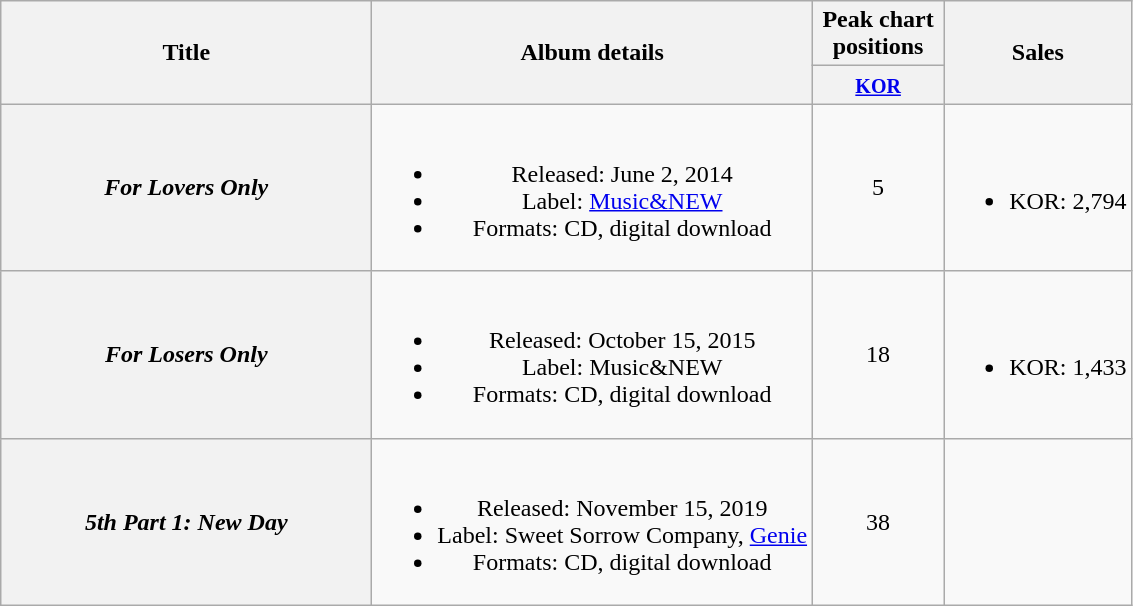<table class="wikitable plainrowheaders" style="text-align:center;">
<tr>
<th scope="col" rowspan="2" style="width:15em;">Title</th>
<th scope="col" rowspan="2">Album details</th>
<th scope="col" colspan="1" style="width:5em;">Peak chart positions</th>
<th scope="col" rowspan="2">Sales</th>
</tr>
<tr>
<th><small><a href='#'>KOR</a></small><br></th>
</tr>
<tr>
<th scope="row"><em>For Lovers Only</em></th>
<td><br><ul><li>Released: June 2, 2014</li><li>Label: <a href='#'>Music&NEW</a></li><li>Formats: CD, digital download</li></ul></td>
<td>5</td>
<td><br><ul><li>KOR: 2,794</li></ul></td>
</tr>
<tr>
<th scope="row"><em>For Losers Only</em></th>
<td><br><ul><li>Released: October 15, 2015</li><li>Label: Music&NEW</li><li>Formats: CD, digital download</li></ul></td>
<td>18</td>
<td><br><ul><li>KOR: 1,433</li></ul></td>
</tr>
<tr>
<th scope="row"><em>5th Part 1: New Day</em></th>
<td><br><ul><li>Released: November 15, 2019</li><li>Label: Sweet Sorrow Company, <a href='#'>Genie</a></li><li>Formats: CD, digital download</li></ul></td>
<td>38</td>
<td></td>
</tr>
</table>
